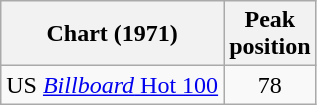<table class="wikitable sortable">
<tr>
<th>Chart (1971)</th>
<th>Peak<br>position</th>
</tr>
<tr>
<td align="left">US <a href='#'><em>Billboard</em> Hot 100</a></td>
<td align="center">78</td>
</tr>
</table>
